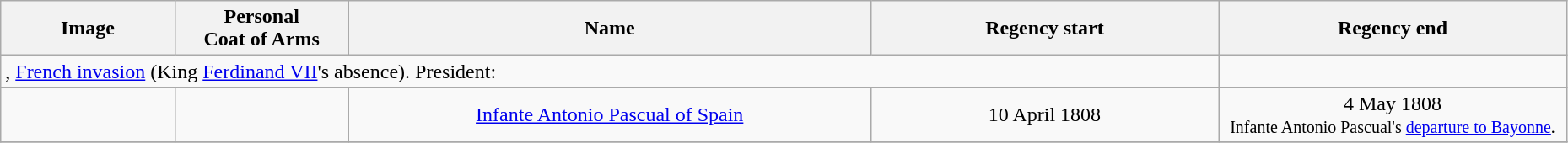<table width=98% class="wikitable">
<tr>
<th width=10%>Image</th>
<th width=10%>Personal<br>Coat of Arms</th>
<th width=30%>Name</th>
<th width=20%>Regency start</th>
<th width=20%>Regency end</th>
</tr>
<tr>
<td colspan=4>, <a href='#'>French invasion</a> (King <a href='#'>Ferdinand VII</a>'s absence). President:</td>
</tr>
<tr>
<td align="center"></td>
<td align="center"></td>
<td align="center"><a href='#'>Infante Antonio Pascual of Spain</a></td>
<td align="center">10 April 1808</td>
<td align="center">4 May 1808<br><small>Infante Antonio Pascual's <a href='#'>departure to Bayonne</a>.</small></td>
</tr>
<tr>
</tr>
</table>
